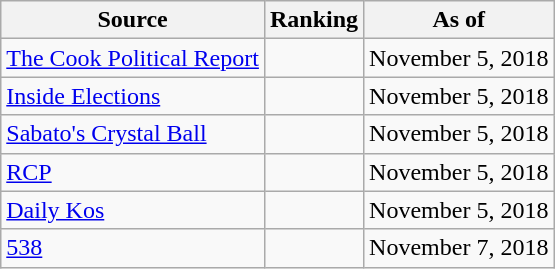<table class="wikitable" style="text-align:center">
<tr>
<th>Source</th>
<th>Ranking</th>
<th>As of</th>
</tr>
<tr>
<td align=left><a href='#'>The Cook Political Report</a></td>
<td></td>
<td>November 5, 2018</td>
</tr>
<tr>
<td align=left><a href='#'>Inside Elections</a></td>
<td></td>
<td>November 5, 2018</td>
</tr>
<tr>
<td align=left><a href='#'>Sabato's Crystal Ball</a></td>
<td></td>
<td>November 5, 2018</td>
</tr>
<tr>
<td align="left"><a href='#'>RCP</a></td>
<td></td>
<td>November 5, 2018</td>
</tr>
<tr>
<td align="left"><a href='#'>Daily Kos</a></td>
<td></td>
<td>November 5, 2018</td>
</tr>
<tr>
<td align="left"><a href='#'>538</a></td>
<td></td>
<td>November 7, 2018</td>
</tr>
</table>
